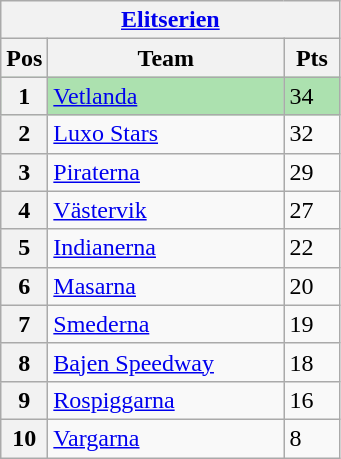<table class="wikitable">
<tr>
<th colspan="3"><a href='#'>Elitserien</a></th>
</tr>
<tr>
<th width=20>Pos</th>
<th width=150>Team</th>
<th width=30>Pts</th>
</tr>
<tr style="background:#ACE1AF;">
<th>1</th>
<td><a href='#'>Vetlanda</a></td>
<td>34</td>
</tr>
<tr>
<th>2</th>
<td><a href='#'>Luxo Stars</a></td>
<td>32</td>
</tr>
<tr>
<th>3</th>
<td><a href='#'>Piraterna</a></td>
<td>29</td>
</tr>
<tr>
<th>4</th>
<td><a href='#'>Västervik</a></td>
<td>27</td>
</tr>
<tr>
<th>5</th>
<td><a href='#'>Indianerna</a></td>
<td>22</td>
</tr>
<tr>
<th>6</th>
<td><a href='#'>Masarna</a></td>
<td>20</td>
</tr>
<tr>
<th>7</th>
<td><a href='#'>Smederna</a></td>
<td>19</td>
</tr>
<tr>
<th>8</th>
<td><a href='#'>Bajen Speedway</a></td>
<td>18</td>
</tr>
<tr>
<th>9</th>
<td><a href='#'>Rospiggarna</a></td>
<td>16</td>
</tr>
<tr>
<th>10</th>
<td><a href='#'>Vargarna</a></td>
<td>8</td>
</tr>
</table>
